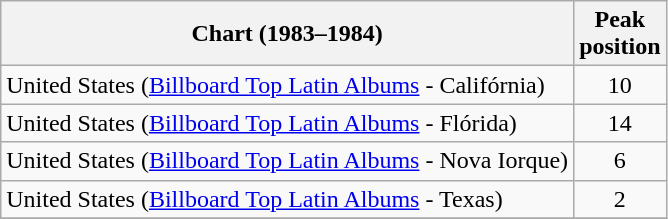<table class="wikitable sortable">
<tr>
<th>Chart (1983–1984)</th>
<th>Peak<br>position</th>
</tr>
<tr>
<td scope="row">United States (<a href='#'>Billboard Top Latin Albums</a> - Califórnia)</td>
<td align="center">10</td>
</tr>
<tr>
<td scope="row">United States (<a href='#'>Billboard Top Latin Albums</a> - Flórida)</td>
<td align="center">14</td>
</tr>
<tr>
<td scope="row">United States (<a href='#'>Billboard Top Latin Albums</a> - Nova Iorque)</td>
<td align="center">6</td>
</tr>
<tr>
<td scope="row">United States (<a href='#'>Billboard Top Latin Albums</a> - Texas)</td>
<td align="center">2</td>
</tr>
<tr>
</tr>
</table>
